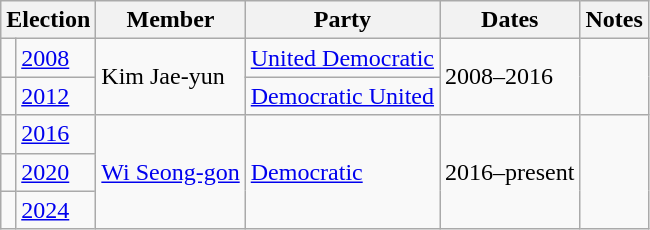<table class="wikitable">
<tr>
<th colspan="2">Election</th>
<th>Member</th>
<th>Party</th>
<th>Dates</th>
<th>Notes</th>
</tr>
<tr>
<td bgcolor=></td>
<td><a href='#'>2008</a></td>
<td rowspan="2">Kim Jae-yun</td>
<td><a href='#'>United Democratic</a></td>
<td rowspan="2">2008–2016</td>
<td rowspan="2"></td>
</tr>
<tr>
<td bgcolor=></td>
<td><a href='#'>2012</a></td>
<td><a href='#'>Democratic United</a></td>
</tr>
<tr>
<td bgcolor=></td>
<td><a href='#'>2016</a></td>
<td rowspan="3"><a href='#'>Wi Seong-gon</a></td>
<td rowspan="3"><a href='#'>Democratic</a></td>
<td rowspan="3">2016–present</td>
<td rowspan="3"></td>
</tr>
<tr>
<td bgcolor=></td>
<td><a href='#'>2020</a></td>
</tr>
<tr>
<td bgcolor=></td>
<td><a href='#'>2024</a></td>
</tr>
</table>
